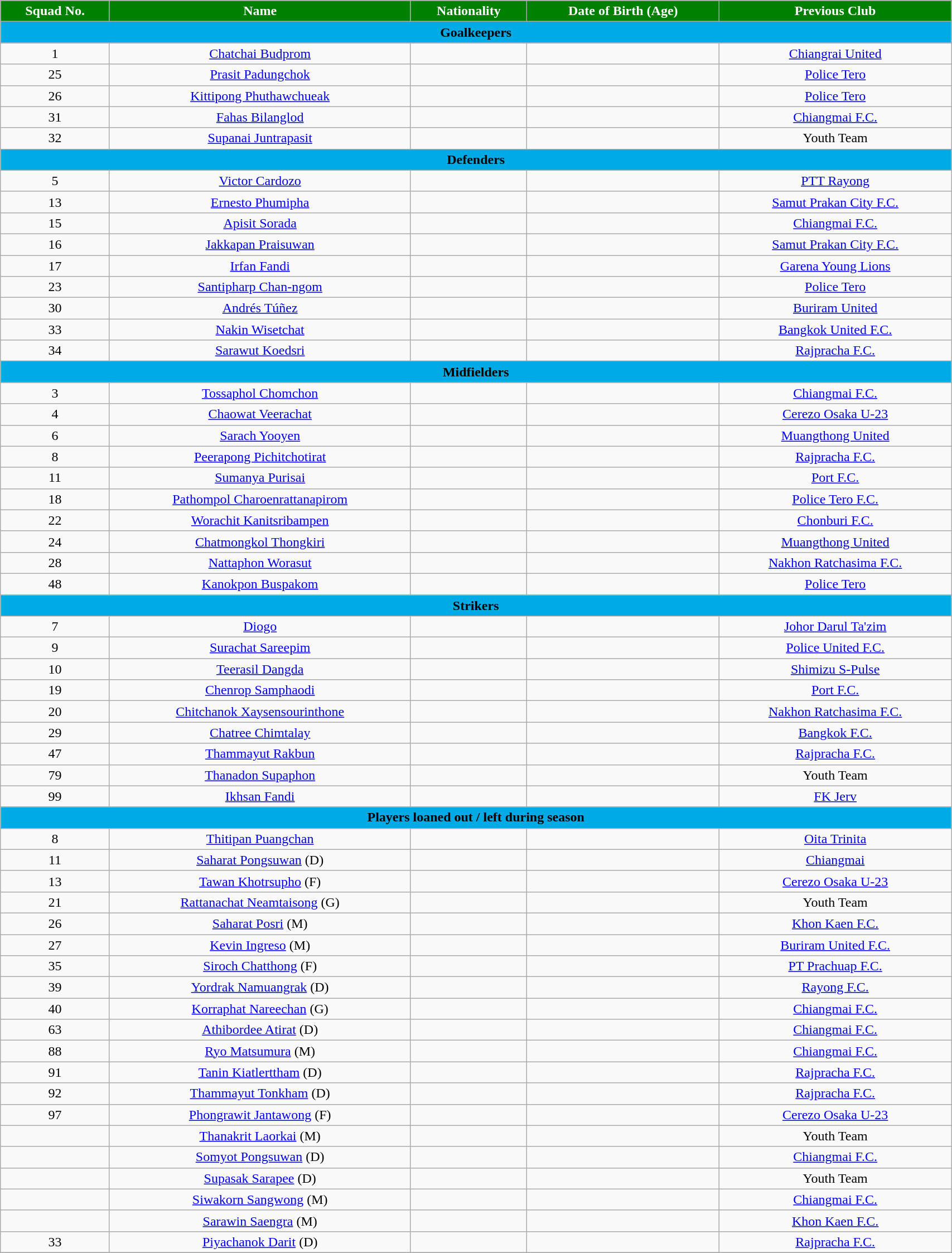<table class="wikitable" style="text-align:center; font-size:100%; width:90%;">
<tr>
<th style="background:green; color:white; text-align:center;">Squad No.</th>
<th style="background:green; color:white; text-align:center;">Name</th>
<th style="background:green; color:white; text-align:center;">Nationality</th>
<th style="background:green; color:white; text-align:center;">Date of Birth (Age)</th>
<th style="background:green; color:white; text-align:center;">Previous Club</th>
</tr>
<tr>
<th colspan="8" style="background:#00AAE4; color:black; text-align:center">Goalkeepers</th>
</tr>
<tr>
<td>1</td>
<td><a href='#'>Chatchai Budprom</a></td>
<td></td>
<td></td>
<td> <a href='#'>Chiangrai United</a></td>
</tr>
<tr>
<td>25</td>
<td><a href='#'>Prasit Padungchok</a></td>
<td></td>
<td></td>
<td> <a href='#'>Police Tero</a></td>
</tr>
<tr>
<td>26</td>
<td><a href='#'>Kittipong Phuthawchueak</a></td>
<td></td>
<td></td>
<td> <a href='#'>Police Tero</a></td>
</tr>
<tr>
<td>31</td>
<td><a href='#'>Fahas Bilanglod</a></td>
<td></td>
<td></td>
<td> <a href='#'>Chiangmai F.C.</a></td>
</tr>
<tr>
<td>32</td>
<td><a href='#'>Supanai Juntrapasit</a></td>
<td></td>
<td></td>
<td>Youth Team</td>
</tr>
<tr>
<th colspan="8" style="background:#00AAE4; color:black; text-align:center">Defenders</th>
</tr>
<tr>
<td>5</td>
<td><a href='#'>Victor Cardozo</a></td>
<td></td>
<td></td>
<td> <a href='#'>PTT Rayong</a></td>
</tr>
<tr>
<td>13</td>
<td><a href='#'>Ernesto Phumipha</a></td>
<td></td>
<td></td>
<td> <a href='#'>Samut Prakan City F.C.</a></td>
</tr>
<tr>
<td>15</td>
<td><a href='#'>Apisit Sorada</a></td>
<td></td>
<td></td>
<td> <a href='#'>Chiangmai F.C.</a></td>
</tr>
<tr>
<td>16</td>
<td><a href='#'>Jakkapan Praisuwan</a></td>
<td></td>
<td></td>
<td> <a href='#'>Samut Prakan City F.C.</a></td>
</tr>
<tr>
<td>17</td>
<td><a href='#'>Irfan Fandi</a></td>
<td></td>
<td></td>
<td> <a href='#'>Garena Young Lions</a></td>
</tr>
<tr>
<td>23</td>
<td><a href='#'>Santipharp Chan-ngom</a></td>
<td></td>
<td></td>
<td> <a href='#'>Police Tero</a></td>
</tr>
<tr>
<td>30</td>
<td><a href='#'>Andrés Túñez</a></td>
<td></td>
<td></td>
<td> <a href='#'>Buriram United</a></td>
</tr>
<tr>
<td>33</td>
<td><a href='#'>Nakin Wisetchat</a></td>
<td></td>
<td></td>
<td> <a href='#'>Bangkok United F.C.</a></td>
</tr>
<tr>
<td>34</td>
<td><a href='#'>Sarawut Koedsri</a></td>
<td></td>
<td></td>
<td> <a href='#'>Rajpracha F.C.</a></td>
</tr>
<tr>
<th colspan="8" style="background:#00AAE4; color:black; text-align:center">Midfielders</th>
</tr>
<tr>
<td>3</td>
<td><a href='#'>Tossaphol Chomchon</a></td>
<td></td>
<td></td>
<td> <a href='#'>Chiangmai F.C.</a></td>
</tr>
<tr>
<td>4</td>
<td><a href='#'>Chaowat Veerachat</a></td>
<td></td>
<td></td>
<td> <a href='#'>Cerezo Osaka U-23</a></td>
</tr>
<tr>
<td>6</td>
<td><a href='#'>Sarach Yooyen</a></td>
<td></td>
<td></td>
<td> <a href='#'>Muangthong United</a></td>
</tr>
<tr>
<td>8</td>
<td><a href='#'>Peerapong Pichitchotirat</a></td>
<td></td>
<td></td>
<td> <a href='#'>Rajpracha F.C.</a></td>
</tr>
<tr>
<td>11</td>
<td><a href='#'>Sumanya Purisai</a></td>
<td></td>
<td></td>
<td> <a href='#'>Port F.C.</a></td>
</tr>
<tr>
<td>18</td>
<td><a href='#'>Pathompol Charoenrattanapirom</a></td>
<td></td>
<td></td>
<td> <a href='#'>Police Tero F.C.</a></td>
</tr>
<tr>
<td>22</td>
<td><a href='#'>Worachit Kanitsribampen</a></td>
<td></td>
<td></td>
<td> <a href='#'>Chonburi F.C.</a></td>
</tr>
<tr>
<td>24</td>
<td><a href='#'>Chatmongkol Thongkiri</a></td>
<td></td>
<td></td>
<td> <a href='#'>Muangthong United</a></td>
</tr>
<tr>
<td>28</td>
<td><a href='#'>Nattaphon Worasut</a></td>
<td></td>
<td></td>
<td> <a href='#'>Nakhon Ratchasima F.C.</a></td>
</tr>
<tr>
<td>48</td>
<td><a href='#'>Kanokpon Buspakom</a></td>
<td></td>
<td></td>
<td> <a href='#'>Police Tero</a></td>
</tr>
<tr>
<th colspan="8" style="background:#00AAE4; color:black; text-align:center">Strikers</th>
</tr>
<tr>
<td>7</td>
<td><a href='#'>Diogo</a></td>
<td></td>
<td></td>
<td> <a href='#'>Johor Darul Ta'zim</a></td>
</tr>
<tr>
<td>9</td>
<td><a href='#'>Surachat Sareepim</a></td>
<td></td>
<td></td>
<td> <a href='#'>Police United F.C.</a></td>
</tr>
<tr>
<td>10</td>
<td><a href='#'>Teerasil Dangda</a></td>
<td></td>
<td></td>
<td> <a href='#'>Shimizu S-Pulse</a></td>
</tr>
<tr>
<td>19</td>
<td><a href='#'>Chenrop Samphaodi</a></td>
<td></td>
<td></td>
<td> <a href='#'>Port F.C.</a></td>
</tr>
<tr>
<td>20</td>
<td><a href='#'>Chitchanok Xaysensourinthone</a></td>
<td></td>
<td></td>
<td> <a href='#'>Nakhon Ratchasima F.C.</a></td>
</tr>
<tr>
<td>29</td>
<td><a href='#'>Chatree Chimtalay</a></td>
<td></td>
<td></td>
<td> <a href='#'>Bangkok F.C.</a></td>
</tr>
<tr>
<td>47</td>
<td><a href='#'>Thammayut Rakbun</a></td>
<td></td>
<td></td>
<td> <a href='#'>Rajpracha F.C.</a></td>
</tr>
<tr>
<td>79</td>
<td><a href='#'>Thanadon Supaphon</a></td>
<td></td>
<td></td>
<td>Youth Team</td>
</tr>
<tr>
<td>99</td>
<td><a href='#'>Ikhsan Fandi</a></td>
<td></td>
<td></td>
<td> <a href='#'>FK Jerv</a></td>
</tr>
<tr>
<th colspan="8" style="background:#00AAE4; color:black; text-align:center">Players loaned out / left during season</th>
</tr>
<tr>
<td>8</td>
<td><a href='#'>Thitipan Puangchan</a></td>
<td></td>
<td></td>
<td> <a href='#'>Oita Trinita</a></td>
</tr>
<tr>
<td>11</td>
<td><a href='#'>Saharat Pongsuwan</a> (D)</td>
<td></td>
<td></td>
<td> <a href='#'>Chiangmai</a></td>
</tr>
<tr>
<td>13</td>
<td><a href='#'>Tawan Khotrsupho</a> (F)</td>
<td></td>
<td></td>
<td> <a href='#'>Cerezo Osaka U-23</a></td>
</tr>
<tr>
<td>21</td>
<td><a href='#'>Rattanachat Neamtaisong</a> (G)</td>
<td></td>
<td></td>
<td>Youth Team</td>
</tr>
<tr>
<td>26</td>
<td><a href='#'>Saharat Posri</a> (M)</td>
<td></td>
<td></td>
<td> <a href='#'>Khon Kaen F.C.</a></td>
</tr>
<tr>
<td>27</td>
<td><a href='#'>Kevin Ingreso</a> (M)</td>
<td></td>
<td></td>
<td> <a href='#'>Buriram United F.C.</a></td>
</tr>
<tr>
<td>35</td>
<td><a href='#'>Siroch Chatthong</a> (F)</td>
<td></td>
<td></td>
<td> <a href='#'>PT Prachuap F.C.</a></td>
</tr>
<tr>
<td>39</td>
<td><a href='#'>Yordrak Namuangrak</a> (D)</td>
<td></td>
<td></td>
<td> <a href='#'>Rayong F.C.</a></td>
</tr>
<tr>
<td>40</td>
<td><a href='#'>Korraphat Nareechan</a> (G)</td>
<td></td>
<td></td>
<td> <a href='#'>Chiangmai F.C.</a></td>
</tr>
<tr>
<td>63</td>
<td><a href='#'>Athibordee Atirat</a> (D)</td>
<td></td>
<td></td>
<td> <a href='#'>Chiangmai F.C.</a></td>
</tr>
<tr>
<td>88</td>
<td><a href='#'>Ryo Matsumura</a> (M)</td>
<td></td>
<td></td>
<td> <a href='#'>Chiangmai F.C.</a></td>
</tr>
<tr>
<td>91</td>
<td><a href='#'>Tanin Kiatlerttham</a> (D)</td>
<td></td>
<td></td>
<td> <a href='#'>Rajpracha F.C.</a></td>
</tr>
<tr>
<td>92</td>
<td><a href='#'>Thammayut Tonkham</a> (D)</td>
<td></td>
<td></td>
<td> <a href='#'>Rajpracha F.C.</a></td>
</tr>
<tr>
<td>97</td>
<td><a href='#'>Phongrawit Jantawong</a> (F)</td>
<td></td>
<td></td>
<td> <a href='#'>Cerezo Osaka U-23</a></td>
</tr>
<tr>
<td></td>
<td><a href='#'>Thanakrit Laorkai</a> (M)</td>
<td></td>
<td></td>
<td>Youth Team</td>
</tr>
<tr>
<td></td>
<td><a href='#'>Somyot Pongsuwan</a> (D)</td>
<td></td>
<td></td>
<td> <a href='#'>Chiangmai F.C.</a></td>
</tr>
<tr>
<td></td>
<td><a href='#'>Supasak Sarapee</a> (D)</td>
<td></td>
<td></td>
<td>Youth Team</td>
</tr>
<tr>
<td></td>
<td><a href='#'>Siwakorn Sangwong</a> (M)</td>
<td></td>
<td></td>
<td> <a href='#'>Chiangmai F.C.</a></td>
</tr>
<tr>
<td></td>
<td><a href='#'>Sarawin Saengra</a> (M)</td>
<td></td>
<td></td>
<td> <a href='#'>Khon Kaen F.C.</a></td>
</tr>
<tr>
<td>33</td>
<td><a href='#'>Piyachanok Darit</a> (D)</td>
<td></td>
<td></td>
<td> <a href='#'>Rajpracha F.C.</a></td>
</tr>
<tr>
</tr>
</table>
